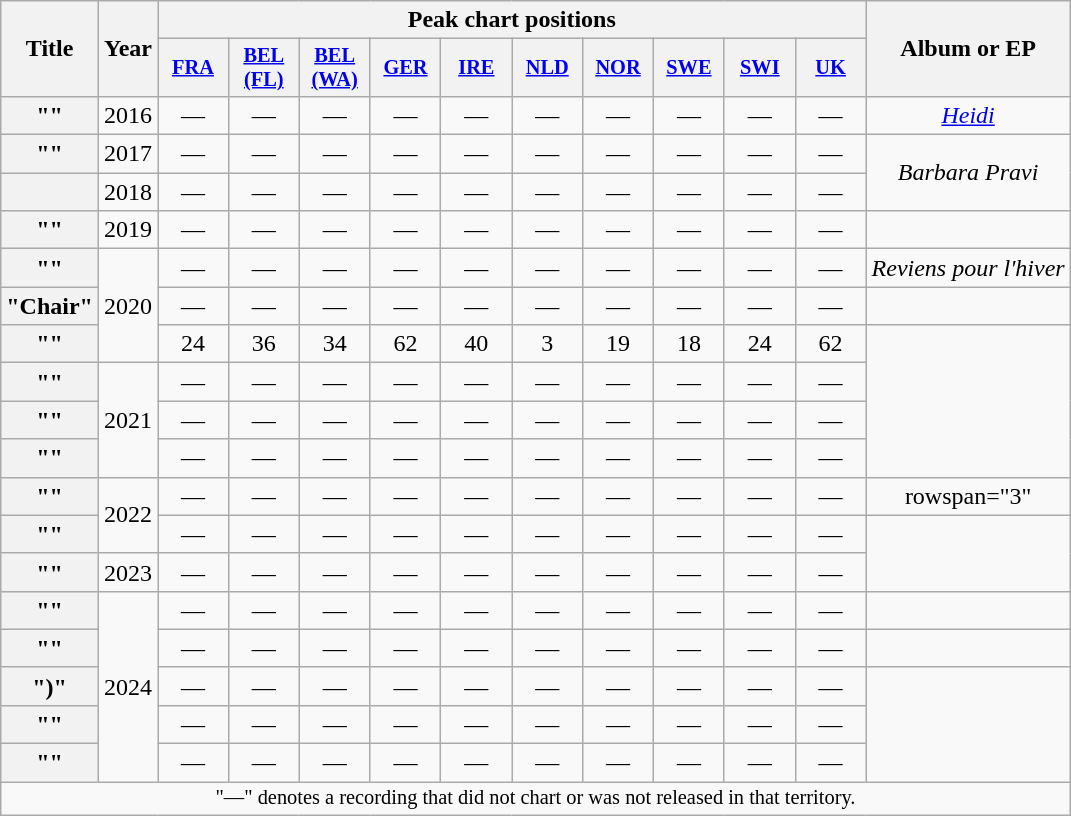<table class="wikitable plainrowheaders" style="text-align:center;">
<tr>
<th scope="col" rowspan="2">Title</th>
<th scope="col" rowspan="2">Year</th>
<th scope="col" colspan="10">Peak chart positions</th>
<th scope="col" rowspan="2">Album or EP</th>
</tr>
<tr>
<th scope="col" style="width:3em;font-size:85%;"><a href='#'>FRA</a><br></th>
<th scope="col" style="width:3em;font-size:85%;"><a href='#'>BEL<br>(FL)</a><br></th>
<th scope="col" style="width:3em;font-size:85%;"><a href='#'>BEL<br>(WA)</a><br></th>
<th scope="col" style="width:3em;font-size:85%;"><a href='#'>GER</a><br></th>
<th scope="col" style="width:3em;font-size:85%;"><a href='#'>IRE</a><br></th>
<th scope="col" style="width:3em;font-size:85%;"><a href='#'>NLD</a><br></th>
<th scope="col" style="width:3em;font-size:85%;"><a href='#'>NOR</a><br></th>
<th scope="col" style="width:3em;font-size:85%;"><a href='#'>SWE</a><br></th>
<th scope="col" style="width:3em;font-size:85%;"><a href='#'>SWI</a><br></th>
<th scope="col" style="width:3em;font-size:85%;"><a href='#'>UK</a><br></th>
</tr>
<tr>
<th scope="row">""</th>
<td>2016</td>
<td>—</td>
<td>—</td>
<td>—</td>
<td>—</td>
<td>—</td>
<td>—</td>
<td>—</td>
<td>—</td>
<td>—</td>
<td>—</td>
<td><em><a href='#'>Heidi</a></em></td>
</tr>
<tr>
<th scope="row">""</th>
<td>2017</td>
<td>—</td>
<td>—</td>
<td>—</td>
<td>—</td>
<td>—</td>
<td>—</td>
<td>—</td>
<td>—</td>
<td>—</td>
<td>—</td>
<td rowspan="2"><em>Barbara Pravi</em></td>
</tr>
<tr>
<th scope="row"></th>
<td>2018</td>
<td>—</td>
<td>—</td>
<td>—</td>
<td>—</td>
<td>—</td>
<td>—</td>
<td>—</td>
<td>—</td>
<td>—</td>
<td>—</td>
</tr>
<tr>
<th scope="row">""</th>
<td>2019</td>
<td>—</td>
<td>—</td>
<td>—</td>
<td>—</td>
<td>—</td>
<td>—</td>
<td>—</td>
<td>—</td>
<td>—</td>
<td>—</td>
<td></td>
</tr>
<tr>
<th scope="row">""</th>
<td rowspan="3">2020</td>
<td>—</td>
<td>—</td>
<td>—</td>
<td>—</td>
<td>—</td>
<td>—</td>
<td>—</td>
<td>—</td>
<td>—</td>
<td>—</td>
<td><em>Reviens pour l'hiver</em></td>
</tr>
<tr>
<th scope="row">"Chair"</th>
<td>—</td>
<td>—</td>
<td>—</td>
<td>—</td>
<td>—</td>
<td>—</td>
<td>—</td>
<td>—</td>
<td>—</td>
<td>—</td>
<td></td>
</tr>
<tr>
<th scope="row">""</th>
<td>24</td>
<td>36</td>
<td>34</td>
<td>62</td>
<td>40<br></td>
<td>3</td>
<td>19</td>
<td>18</td>
<td>24</td>
<td>62</td>
<td rowspan="4"></td>
</tr>
<tr>
<th scope="row">""</th>
<td rowspan="3">2021</td>
<td>—</td>
<td>—</td>
<td>—</td>
<td>—</td>
<td>—</td>
<td>—</td>
<td>—</td>
<td>—</td>
<td>—</td>
<td>—</td>
</tr>
<tr>
<th scope="row">""</th>
<td>—</td>
<td>—</td>
<td>—</td>
<td>—</td>
<td>—</td>
<td>—</td>
<td>—</td>
<td>—</td>
<td>—</td>
<td>—</td>
</tr>
<tr>
<th scope="row">""</th>
<td>—</td>
<td>—</td>
<td>—</td>
<td>—</td>
<td>—</td>
<td>—</td>
<td>—</td>
<td>—</td>
<td>—</td>
<td>—</td>
</tr>
<tr>
<th scope="row">""</th>
<td rowspan="2">2022</td>
<td>—</td>
<td>—</td>
<td>—</td>
<td>—</td>
<td>—</td>
<td>—</td>
<td>—</td>
<td>—</td>
<td>—</td>
<td>—</td>
<td>rowspan="3" </td>
</tr>
<tr>
<th scope="row">""</th>
<td>—</td>
<td>—</td>
<td>—</td>
<td>—</td>
<td>—</td>
<td>—</td>
<td>—</td>
<td>—</td>
<td>—</td>
<td>—</td>
</tr>
<tr>
<th scope="row">""</th>
<td>2023</td>
<td>—</td>
<td>—</td>
<td>—</td>
<td>—</td>
<td>—</td>
<td>—</td>
<td>—</td>
<td>—</td>
<td>—</td>
<td>—</td>
</tr>
<tr>
<th scope="row">""</th>
<td rowspan="5">2024</td>
<td>—</td>
<td>—</td>
<td>—</td>
<td>—</td>
<td>—</td>
<td>—</td>
<td>—</td>
<td>—</td>
<td>—</td>
<td>—</td>
<td></td>
</tr>
<tr>
<th scope="row">""</th>
<td>—</td>
<td>—</td>
<td>—</td>
<td>—</td>
<td>—</td>
<td>—</td>
<td>—</td>
<td>—</td>
<td>—</td>
<td>—</td>
<td></td>
</tr>
<tr>
<th scope="row">")"</th>
<td>—</td>
<td>—</td>
<td>—</td>
<td>—</td>
<td>—</td>
<td>—</td>
<td>—</td>
<td>—</td>
<td>—</td>
<td>—</td>
<td rowspan="3"></td>
</tr>
<tr>
<th scope="row">""</th>
<td>—</td>
<td>—</td>
<td>—</td>
<td>—</td>
<td>—</td>
<td>—</td>
<td>—</td>
<td>—</td>
<td>—</td>
<td>—</td>
</tr>
<tr>
<th scope="row">""</th>
<td>—</td>
<td>—</td>
<td>—</td>
<td>—</td>
<td>—</td>
<td>—</td>
<td>—</td>
<td>—</td>
<td>—</td>
<td>—</td>
</tr>
<tr>
<td colspan="13" style="font-size:85%">"—" denotes a recording that did not chart or was not released in that territory.</td>
</tr>
</table>
